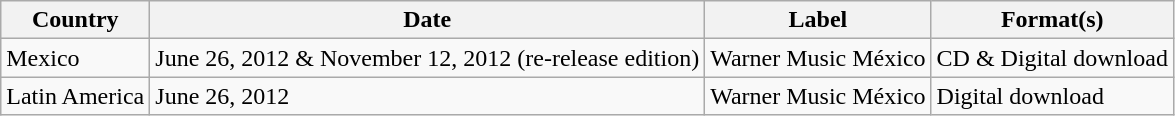<table class="wikitable">
<tr>
<th>Country</th>
<th>Date</th>
<th>Label</th>
<th>Format(s)</th>
</tr>
<tr>
<td>Mexico</td>
<td>June 26, 2012 & November 12, 2012 (re-release edition)</td>
<td>Warner Music México</td>
<td>CD & Digital download</td>
</tr>
<tr>
<td>Latin America</td>
<td rowspan="2">June 26, 2012</td>
<td rowspan="2">Warner Music México</td>
<td rowspan="2">Digital download</td>
</tr>
</table>
